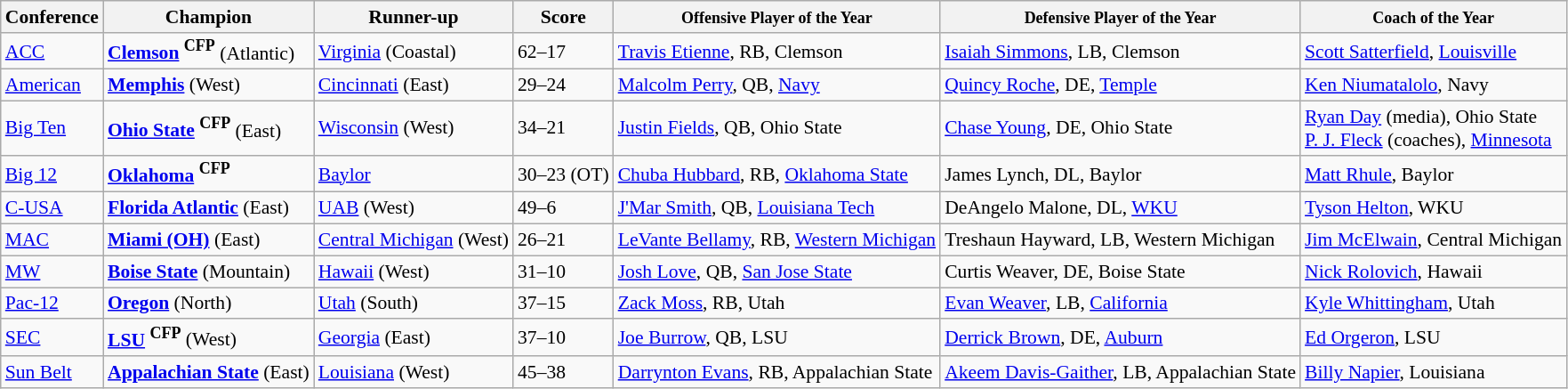<table class="wikitable" style="font-size:90%">
<tr>
<th>Conference</th>
<th>Champion</th>
<th>Runner-up</th>
<th>Score</th>
<th><small>Offensive Player of the Year</small></th>
<th><small>Defensive Player of the Year</small></th>
<th><small>Coach of the Year</small></th>
</tr>
<tr>
<td><a href='#'>ACC</a></td>
<td><strong><a href='#'>Clemson</a> <sup>CFP</sup></strong> (Atlantic)</td>
<td><a href='#'>Virginia</a> (Coastal)</td>
<td>62–17</td>
<td><a href='#'>Travis Etienne</a>, RB, Clemson</td>
<td><a href='#'>Isaiah Simmons</a>, LB, Clemson</td>
<td><a href='#'>Scott Satterfield</a>, <a href='#'>Louisville</a></td>
</tr>
<tr>
<td><a href='#'>American</a></td>
<td><strong><a href='#'>Memphis</a></strong> (West)</td>
<td><a href='#'>Cincinnati</a> (East)</td>
<td>29–24</td>
<td><a href='#'>Malcolm Perry</a>, QB, <a href='#'>Navy</a></td>
<td><a href='#'>Quincy Roche</a>, DE, <a href='#'>Temple</a></td>
<td><a href='#'>Ken Niumatalolo</a>, Navy</td>
</tr>
<tr>
<td><a href='#'>Big Ten</a></td>
<td><strong><a href='#'>Ohio State</a> <sup>CFP</sup></strong> (East)</td>
<td><a href='#'>Wisconsin</a> (West)</td>
<td>34–21</td>
<td><a href='#'>Justin Fields</a>, QB, Ohio State</td>
<td><a href='#'>Chase Young</a>, DE, Ohio State</td>
<td><a href='#'>Ryan Day</a> (media), Ohio State <br> <a href='#'>P. J. Fleck</a> (coaches), <a href='#'>Minnesota</a></td>
</tr>
<tr>
<td><a href='#'>Big 12</a></td>
<td><strong><a href='#'>Oklahoma</a> <sup>CFP</sup></strong></td>
<td><a href='#'>Baylor</a></td>
<td>30–23 (OT)</td>
<td><a href='#'>Chuba Hubbard</a>, RB, <a href='#'>Oklahoma State</a></td>
<td>James Lynch, DL, Baylor</td>
<td><a href='#'>Matt Rhule</a>, Baylor</td>
</tr>
<tr>
<td><a href='#'>C-USA</a></td>
<td><strong><a href='#'>Florida Atlantic</a></strong> (East)</td>
<td><a href='#'>UAB</a> (West)</td>
<td>49–6</td>
<td><a href='#'>J'Mar Smith</a>, QB, <a href='#'>Louisiana Tech</a></td>
<td>DeAngelo Malone, DL, <a href='#'>WKU</a></td>
<td><a href='#'>Tyson Helton</a>, WKU</td>
</tr>
<tr>
<td><a href='#'>MAC</a></td>
<td><strong><a href='#'>Miami (OH)</a></strong> (East)</td>
<td><a href='#'>Central Michigan</a> (West)</td>
<td>26–21</td>
<td><a href='#'>LeVante Bellamy</a>, RB, <a href='#'>Western Michigan</a></td>
<td>Treshaun Hayward, LB, Western Michigan</td>
<td><a href='#'>Jim McElwain</a>, Central Michigan</td>
</tr>
<tr>
<td><a href='#'>MW</a></td>
<td><strong><a href='#'>Boise State</a></strong> (Mountain)</td>
<td><a href='#'>Hawaii</a> (West)</td>
<td>31–10</td>
<td><a href='#'>Josh Love</a>, QB, <a href='#'>San Jose State</a></td>
<td>Curtis Weaver, DE, Boise State</td>
<td><a href='#'>Nick Rolovich</a>, Hawaii</td>
</tr>
<tr>
<td><a href='#'>Pac-12</a></td>
<td><strong><a href='#'>Oregon</a></strong> (North)</td>
<td><a href='#'>Utah</a> (South)</td>
<td>37–15</td>
<td><a href='#'>Zack Moss</a>, RB, Utah</td>
<td><a href='#'>Evan Weaver</a>, LB, <a href='#'>California</a></td>
<td><a href='#'>Kyle Whittingham</a>, Utah</td>
</tr>
<tr>
<td><a href='#'>SEC</a></td>
<td><strong><a href='#'>LSU</a> <sup>CFP</sup></strong> (West)</td>
<td><a href='#'>Georgia</a> (East)</td>
<td>37–10</td>
<td><a href='#'>Joe Burrow</a>, QB, LSU</td>
<td><a href='#'>Derrick Brown</a>, DE, <a href='#'>Auburn</a></td>
<td><a href='#'>Ed Orgeron</a>, LSU</td>
</tr>
<tr>
<td><a href='#'>Sun Belt</a></td>
<td><strong><a href='#'>Appalachian State</a></strong> (East)</td>
<td><a href='#'>Louisiana</a> (West)</td>
<td>45–38</td>
<td><a href='#'>Darrynton Evans</a>, RB, Appalachian State</td>
<td><a href='#'>Akeem Davis-Gaither</a>, LB, Appalachian State</td>
<td><a href='#'>Billy Napier</a>, Louisiana</td>
</tr>
</table>
